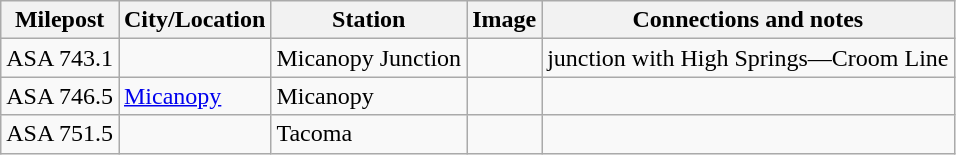<table class="wikitable">
<tr>
<th>Milepost</th>
<th>City/Location</th>
<th>Station</th>
<th>Image</th>
<th>Connections and notes</th>
</tr>
<tr>
<td>ASA 743.1</td>
<td></td>
<td>Micanopy Junction</td>
<td></td>
<td>junction with High Springs—Croom Line</td>
</tr>
<tr>
<td>ASA 746.5</td>
<td><a href='#'>Micanopy</a></td>
<td>Micanopy</td>
<td></td>
<td></td>
</tr>
<tr>
<td>ASA 751.5</td>
<td></td>
<td>Tacoma</td>
<td></td>
<td></td>
</tr>
</table>
